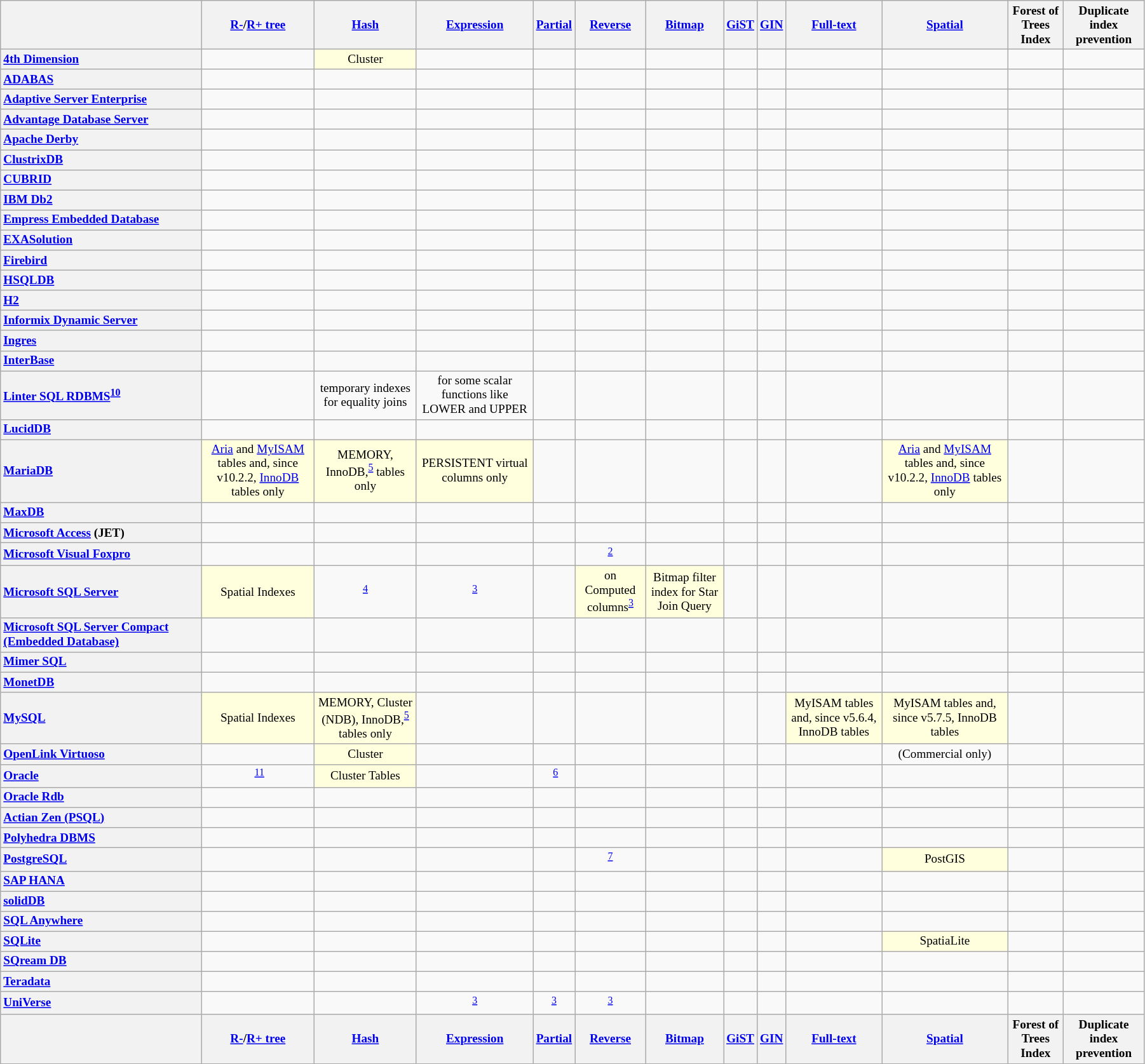<table style="text-align: center; width: 95%; font-size:80%" class="wikitable sortable">
<tr>
<th style="width:16em"></th>
<th><a href='#'>R-</a>/<a href='#'>R+ tree</a></th>
<th><a href='#'>Hash</a></th>
<th><a href='#'>Expression</a></th>
<th><a href='#'>Partial</a></th>
<th><a href='#'>Reverse</a></th>
<th><a href='#'>Bitmap</a></th>
<th><a href='#'>GiST</a></th>
<th><a href='#'>GIN</a></th>
<th><a href='#'>Full-text</a></th>
<th><a href='#'>Spatial</a></th>
<th>Forest of Trees Index</th>
<th>Duplicate index prevention</th>
</tr>
<tr>
<th style="text-align:left"><a href='#'>4th Dimension</a></th>
<td></td>
<td style="background:#ffd;">Cluster</td>
<td></td>
<td></td>
<td></td>
<td></td>
<td></td>
<td></td>
<td></td>
<td></td>
<td></td>
<td></td>
</tr>
<tr>
<th style="text-align:left"><a href='#'>ADABAS</a></th>
<td></td>
<td></td>
<td></td>
<td></td>
<td></td>
<td></td>
<td></td>
<td></td>
<td></td>
<td></td>
<td></td>
<td></td>
</tr>
<tr>
<th style="text-align:left"><a href='#'>Adaptive Server Enterprise</a></th>
<td></td>
<td></td>
<td></td>
<td></td>
<td></td>
<td></td>
<td></td>
<td></td>
<td></td>
<td></td>
<td></td>
<td></td>
</tr>
<tr>
<th style="text-align:left"><a href='#'>Advantage Database Server</a></th>
<td></td>
<td></td>
<td></td>
<td></td>
<td></td>
<td></td>
<td></td>
<td></td>
<td></td>
<td></td>
<td></td>
<td></td>
</tr>
<tr>
<th style="text-align:left"><a href='#'>Apache Derby</a></th>
<td></td>
<td></td>
<td></td>
<td></td>
<td></td>
<td></td>
<td></td>
<td></td>
<td></td>
<td></td>
<td></td>
<td></td>
</tr>
<tr>
<th style="text-align:left"><a href='#'>ClustrixDB</a></th>
<td></td>
<td></td>
<td></td>
<td></td>
<td></td>
<td></td>
<td></td>
<td></td>
<td></td>
<td></td>
<td></td>
<td></td>
</tr>
<tr>
<th style="text-align:left"><a href='#'>CUBRID</a></th>
<td></td>
<td></td>
<td></td>
<td></td>
<td></td>
<td></td>
<td></td>
<td></td>
<td></td>
<td></td>
<td></td>
<td></td>
</tr>
<tr>
<th style="text-align:left"><a href='#'>IBM Db2</a></th>
<td></td>
<td></td>
<td></td>
<td></td>
<td></td>
<td></td>
<td></td>
<td></td>
<td></td>
<td></td>
<td></td>
<td></td>
</tr>
<tr>
<th style="text-align:left"><a href='#'>Empress Embedded Database</a></th>
<td></td>
<td></td>
<td></td>
<td></td>
<td></td>
<td></td>
<td></td>
<td></td>
<td></td>
<td></td>
<td></td>
<td></td>
</tr>
<tr>
<th style="text-align:left"><a href='#'>EXASolution</a></th>
<td></td>
<td></td>
<td></td>
<td></td>
<td></td>
<td></td>
<td></td>
<td></td>
<td></td>
<td></td>
<td></td>
<td></td>
</tr>
<tr>
<th style="text-align:left"><a href='#'>Firebird</a></th>
<td></td>
<td></td>
<td></td>
<td></td>
<td></td>
<td></td>
<td></td>
<td></td>
<td></td>
<td></td>
<td></td>
<td></td>
</tr>
<tr>
<th style="text-align:left"><a href='#'>HSQLDB</a></th>
<td></td>
<td></td>
<td></td>
<td></td>
<td></td>
<td></td>
<td></td>
<td></td>
<td></td>
<td></td>
<td></td>
<td></td>
</tr>
<tr>
<th style="text-align:left"><a href='#'>H2</a></th>
<td></td>
<td></td>
<td></td>
<td></td>
<td></td>
<td></td>
<td></td>
<td></td>
<td></td>
<td></td>
<td></td>
<td></td>
</tr>
<tr>
<th style="text-align:left"><a href='#'>Informix Dynamic Server</a></th>
<td></td>
<td></td>
<td></td>
<td></td>
<td></td>
<td></td>
<td></td>
<td></td>
<td></td>
<td></td>
<td></td>
<td></td>
</tr>
<tr>
<th style="text-align:left"><a href='#'>Ingres</a></th>
<td></td>
<td></td>
<td></td>
<td></td>
<td></td>
<td></td>
<td></td>
<td></td>
<td></td>
<td></td>
<td></td>
<td></td>
</tr>
<tr>
<th style="text-align:left"><a href='#'>InterBase</a></th>
<td></td>
<td></td>
<td></td>
<td></td>
<td></td>
<td></td>
<td></td>
<td></td>
<td></td>
<td></td>
<td></td>
<td></td>
</tr>
<tr>
<th style="text-align:left"><a href='#'>Linter SQL RDBMS</a><sup><a href='#'>10</a></sup></th>
<td></td>
<td> temporary indexes for equality joins</td>
<td> for some scalar functions like LOWER and UPPER</td>
<td></td>
<td></td>
<td></td>
<td></td>
<td></td>
<td></td>
<td></td>
<td></td>
<td></td>
</tr>
<tr>
<th style="text-align:left"><a href='#'>LucidDB</a></th>
<td></td>
<td></td>
<td></td>
<td></td>
<td></td>
<td></td>
<td></td>
<td></td>
<td></td>
<td></td>
<td></td>
<td></td>
</tr>
<tr>
<th style="text-align:left"><a href='#'>MariaDB</a></th>
<td style="background:#ffd;"><a href='#'>Aria</a> and <a href='#'>MyISAM</a> tables and, since v10.2.2, <a href='#'>InnoDB</a> tables only</td>
<td style="background:#ffd;">MEMORY, InnoDB,<sup><a href='#'>5</a></sup> tables only</td>
<td style="background:#ffd;">PERSISTENT virtual columns only</td>
<td></td>
<td></td>
<td></td>
<td></td>
<td></td>
<td></td>
<td style="background:#ffd;"><a href='#'>Aria</a> and <a href='#'>MyISAM</a> tables and, since v10.2.2, <a href='#'>InnoDB</a> tables only</td>
<td></td>
<td></td>
</tr>
<tr>
<th style="text-align:left"><a href='#'>MaxDB</a></th>
<td></td>
<td></td>
<td></td>
<td></td>
<td></td>
<td></td>
<td></td>
<td></td>
<td></td>
<td></td>
<td></td>
<td></td>
</tr>
<tr>
<th style="text-align:left"><a href='#'>Microsoft Access</a> (JET)</th>
<td></td>
<td></td>
<td></td>
<td></td>
<td></td>
<td></td>
<td></td>
<td></td>
<td></td>
<td></td>
<td></td>
<td></td>
</tr>
<tr>
<th style="text-align:left"><a href='#'>Microsoft Visual Foxpro</a></th>
<td></td>
<td></td>
<td></td>
<td></td>
<td><sup><a href='#'>2</a></sup></td>
<td></td>
<td></td>
<td></td>
<td></td>
<td></td>
<td></td>
<td></td>
</tr>
<tr>
<th style="text-align:left"><a href='#'>Microsoft SQL Server</a></th>
<td style="background:#ffd;">Spatial Indexes</td>
<td><sup><a href='#'>4</a></sup></td>
<td><sup><a href='#'>3</a></sup></td>
<td></td>
<td style="background:#ffd;">on Computed columns<sup><a href='#'>3</a></sup></td>
<td style="background:#ffd;">Bitmap filter index for Star Join Query</td>
<td></td>
<td></td>
<td></td>
<td></td>
<td></td>
<td></td>
</tr>
<tr>
<th style="text-align:left"><a href='#'>Microsoft SQL Server Compact (Embedded Database)</a></th>
<td></td>
<td></td>
<td></td>
<td></td>
<td></td>
<td></td>
<td></td>
<td></td>
<td></td>
<td></td>
<td></td>
<td></td>
</tr>
<tr>
<th style="text-align:left"><a href='#'>Mimer SQL</a></th>
<td></td>
<td></td>
<td></td>
<td></td>
<td></td>
<td></td>
<td></td>
<td></td>
<td></td>
<td></td>
<td></td>
<td></td>
</tr>
<tr>
<th style="text-align:left"><a href='#'>MonetDB</a></th>
<td></td>
<td></td>
<td></td>
<td></td>
<td></td>
<td></td>
<td></td>
<td></td>
<td></td>
<td></td>
<td></td>
<td></td>
</tr>
<tr>
<th style="text-align:left"><a href='#'>MySQL</a></th>
<td style="background:#ffd;">Spatial Indexes</td>
<td style="background:#ffd;">MEMORY, Cluster (NDB), InnoDB,<sup><a href='#'>5</a></sup> tables only</td>
<td></td>
<td></td>
<td></td>
<td></td>
<td></td>
<td></td>
<td style="background:#ffd;">MyISAM tables and, since v5.6.4, InnoDB tables</td>
<td style="background:#ffd;">MyISAM tables and, since v5.7.5, InnoDB tables</td>
<td></td>
<td></td>
</tr>
<tr>
<th style="text-align:left"><a href='#'>OpenLink Virtuoso</a></th>
<td></td>
<td style="background:#ffd;">Cluster</td>
<td></td>
<td></td>
<td></td>
<td></td>
<td></td>
<td></td>
<td></td>
<td> (Commercial only)</td>
<td></td>
<td></td>
</tr>
<tr>
<th style="text-align:left"><a href='#'>Oracle</a></th>
<td> <sup><a href='#'>11</a></sup></td>
<td style="background:#ffd;">Cluster Tables</td>
<td></td>
<td> <sup><a href='#'>6</a></sup></td>
<td></td>
<td></td>
<td></td>
<td></td>
<td></td>
<td></td>
<td></td>
<td></td>
</tr>
<tr>
<th style="text-align:left"><a href='#'>Oracle Rdb</a></th>
<td></td>
<td></td>
<td></td>
<td></td>
<td></td>
<td></td>
<td></td>
<td></td>
<td></td>
<td></td>
<td></td>
<td></td>
</tr>
<tr>
<th style="text-align:left"><a href='#'>Actian Zen (PSQL)</a></th>
<td></td>
<td></td>
<td></td>
<td></td>
<td></td>
<td></td>
<td></td>
<td></td>
<td></td>
<td></td>
<td></td>
<td></td>
</tr>
<tr>
<th style="text-align:left"><a href='#'>Polyhedra DBMS</a></th>
<td></td>
<td></td>
<td></td>
<td></td>
<td></td>
<td></td>
<td></td>
<td></td>
<td></td>
<td></td>
<td></td>
<td></td>
</tr>
<tr>
<th style="text-align:left"><a href='#'>PostgreSQL</a></th>
<td></td>
<td></td>
<td></td>
<td></td>
<td><sup><a href='#'>7</a></sup></td>
<td></td>
<td></td>
<td></td>
<td></td>
<td style="background:#ffd;">PostGIS</td>
<td></td>
<td></td>
</tr>
<tr>
<th style="text-align:left"><a href='#'>SAP HANA</a></th>
<td></td>
<td></td>
<td></td>
<td></td>
<td></td>
<td></td>
<td></td>
<td></td>
<td></td>
<td></td>
<td></td>
<td></td>
</tr>
<tr>
<th style="text-align:left"><a href='#'>solidDB</a></th>
<td></td>
<td></td>
<td></td>
<td></td>
<td></td>
<td></td>
<td></td>
<td></td>
<td></td>
<td></td>
<td></td>
<td></td>
</tr>
<tr>
<th style="text-align:left"><a href='#'>SQL Anywhere</a></th>
<td></td>
<td></td>
<td></td>
<td></td>
<td></td>
<td></td>
<td></td>
<td></td>
<td></td>
<td></td>
<td></td>
<td></td>
</tr>
<tr>
<th style="text-align:left"><a href='#'>SQLite</a></th>
<td></td>
<td></td>
<td></td>
<td></td>
<td></td>
<td></td>
<td></td>
<td></td>
<td></td>
<td style="background:#ffd;">SpatiaLite</td>
<td></td>
<td></td>
</tr>
<tr>
<th style="text-align:left"><a href='#'>SQream DB</a></th>
<td></td>
<td></td>
<td></td>
<td></td>
<td></td>
<td></td>
<td></td>
<td></td>
<td></td>
<td></td>
<td></td>
<td></td>
</tr>
<tr>
<th style="text-align:left"><a href='#'>Teradata</a></th>
<td></td>
<td></td>
<td></td>
<td></td>
<td></td>
<td></td>
<td></td>
<td></td>
<td></td>
<td></td>
<td></td>
<td></td>
</tr>
<tr>
<th style="text-align:left"><a href='#'>UniVerse</a></th>
<td></td>
<td></td>
<td><sup><a href='#'>3</a></sup></td>
<td><sup><a href='#'>3</a></sup></td>
<td><sup><a href='#'>3</a></sup></td>
<td></td>
<td></td>
<td></td>
<td></td>
<td></td>
<td></td>
<td></td>
</tr>
<tr |>
<th></th>
<th><a href='#'>R-</a>/<a href='#'>R+ tree</a></th>
<th><a href='#'>Hash</a></th>
<th><a href='#'>Expression</a></th>
<th><a href='#'>Partial</a></th>
<th><a href='#'>Reverse</a></th>
<th><a href='#'>Bitmap</a></th>
<th><a href='#'>GiST</a></th>
<th><a href='#'>GIN</a></th>
<th><a href='#'>Full-text</a></th>
<th><a href='#'>Spatial</a></th>
<th>Forest of Trees Index</th>
<th>Duplicate index prevention</th>
</tr>
</table>
